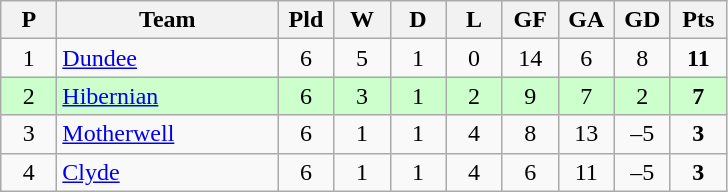<table class="wikitable" style="text-align: center;">
<tr>
<th width=30>P</th>
<th width=140>Team</th>
<th width=30>Pld</th>
<th width=30>W</th>
<th width=30>D</th>
<th width=30>L</th>
<th width=30>GF</th>
<th width=30>GA</th>
<th width=30>GD</th>
<th width=30>Pts</th>
</tr>
<tr>
<td>1</td>
<td align=left><a href='#'>Dundee</a></td>
<td>6</td>
<td>5</td>
<td>1</td>
<td>0</td>
<td>14</td>
<td>6</td>
<td>8</td>
<td><strong>11</strong></td>
</tr>
<tr style="background:#ccffcc;">
<td>2</td>
<td align=left><a href='#'>Hibernian</a></td>
<td>6</td>
<td>3</td>
<td>1</td>
<td>2</td>
<td>9</td>
<td>7</td>
<td>2</td>
<td><strong>7</strong></td>
</tr>
<tr>
<td>3</td>
<td align=left><a href='#'>Motherwell</a></td>
<td>6</td>
<td>1</td>
<td>1</td>
<td>4</td>
<td>8</td>
<td>13</td>
<td>–5</td>
<td><strong>3</strong></td>
</tr>
<tr>
<td>4</td>
<td align=left><a href='#'>Clyde</a></td>
<td>6</td>
<td>1</td>
<td>1</td>
<td>4</td>
<td>6</td>
<td>11</td>
<td>–5</td>
<td><strong>3</strong></td>
</tr>
</table>
